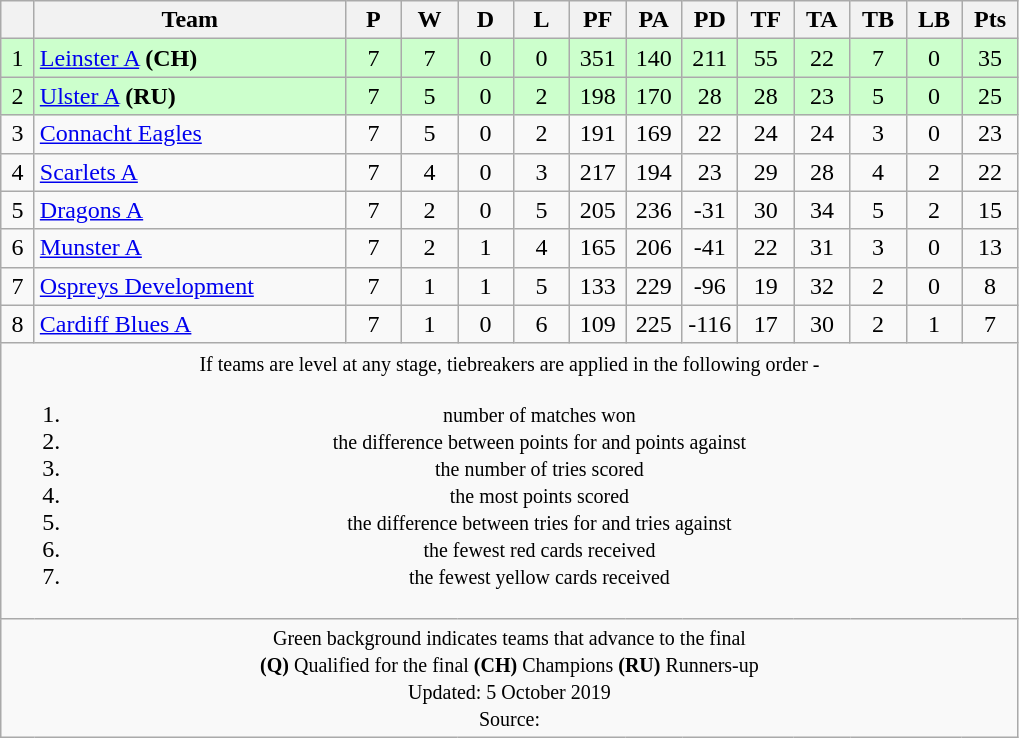<table class="wikitable" style="text-align:center">
<tr>
<th width="15"></th>
<th style="width:200px">Team</th>
<th width="30">P</th>
<th width="30">W</th>
<th width="30">D</th>
<th width="30">L</th>
<th width="30">PF</th>
<th width="30">PA</th>
<th width="30">PD</th>
<th width="30">TF</th>
<th width="30">TA</th>
<th width="30">TB</th>
<th width="30">LB</th>
<th width="30">Pts</th>
</tr>
<tr style="background:#cfc">
<td>1</td>
<td align="left">  <a href='#'>Leinster A</a> <strong>(CH)</strong></td>
<td>7</td>
<td>7</td>
<td>0</td>
<td>0</td>
<td>351</td>
<td>140</td>
<td>211</td>
<td>55</td>
<td>22</td>
<td>7</td>
<td>0</td>
<td>35</td>
</tr>
<tr style="background:#cfc">
<td>2</td>
<td align="left"> <a href='#'>Ulster A</a> <strong>(RU)</strong></td>
<td>7</td>
<td>5</td>
<td>0</td>
<td>2</td>
<td>198</td>
<td>170</td>
<td>28</td>
<td>28</td>
<td>23</td>
<td>5</td>
<td>0</td>
<td>25</td>
</tr>
<tr>
<td>3</td>
<td align="left">  <a href='#'>Connacht Eagles</a></td>
<td>7</td>
<td>5</td>
<td>0</td>
<td>2</td>
<td>191</td>
<td>169</td>
<td>22</td>
<td>24</td>
<td>24</td>
<td>3</td>
<td>0</td>
<td>23</td>
</tr>
<tr>
<td>4</td>
<td align="left"> <a href='#'>Scarlets A</a></td>
<td>7</td>
<td>4</td>
<td>0</td>
<td>3</td>
<td>217</td>
<td>194</td>
<td>23</td>
<td>29</td>
<td>28</td>
<td>4</td>
<td>2</td>
<td>22</td>
</tr>
<tr>
<td>5</td>
<td align="left"> <a href='#'>Dragons A</a></td>
<td>7</td>
<td>2</td>
<td>0</td>
<td>5</td>
<td>205</td>
<td>236</td>
<td>-31</td>
<td>30</td>
<td>34</td>
<td>5</td>
<td>2</td>
<td>15</td>
</tr>
<tr>
<td>6</td>
<td align="left">  <a href='#'>Munster A</a></td>
<td>7</td>
<td>2</td>
<td>1</td>
<td>4</td>
<td>165</td>
<td>206</td>
<td>-41</td>
<td>22</td>
<td>31</td>
<td>3</td>
<td>0</td>
<td>13</td>
</tr>
<tr>
<td>7</td>
<td align="left">  <a href='#'>Ospreys Development</a></td>
<td>7</td>
<td>1</td>
<td>1</td>
<td>5</td>
<td>133</td>
<td>229</td>
<td>-96</td>
<td>19</td>
<td>32</td>
<td>2</td>
<td>0</td>
<td>8</td>
</tr>
<tr>
<td>8</td>
<td align="left"> <a href='#'>Cardiff Blues A</a></td>
<td>7</td>
<td>1</td>
<td>0</td>
<td>6</td>
<td>109</td>
<td>225</td>
<td>-116</td>
<td>17</td>
<td>30</td>
<td>2</td>
<td>1</td>
<td>7</td>
</tr>
<tr>
<td colspan="14"><small>If teams are level at any stage, tiebreakers are applied in the following order -</small><br><ol><li><small>number of matches won</small></li><li><small>the difference between points for and points against</small></li><li><small>the number of tries scored</small></li><li><small>the most points scored</small></li><li><small>the difference between tries for and tries against</small></li><li><small>the fewest red cards received</small></li><li><small>the fewest yellow cards received</small></li></ol></td>
</tr>
<tr>
<td colspan="14" style="border:0px"><small><span>Green background</span> indicates teams that advance to the final<br><strong>(Q)</strong> Qualified for the final <strong>(CH)</strong> Champions <strong>(RU)</strong> Runners-up<br>Updated: 5 October 2019<br>Source: </small></td>
</tr>
</table>
